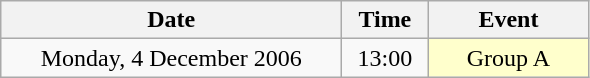<table class = "wikitable" style="text-align:center;">
<tr>
<th width=220>Date</th>
<th width=50>Time</th>
<th width=100>Event</th>
</tr>
<tr>
<td>Monday, 4 December 2006</td>
<td>13:00</td>
<td bgcolor=ffffcc>Group A</td>
</tr>
</table>
